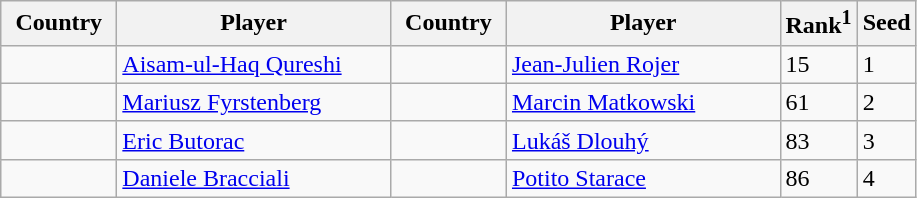<table class="sortable wikitable">
<tr>
<th width="70">Country</th>
<th width="175">Player</th>
<th width="70">Country</th>
<th width="175">Player</th>
<th>Rank<sup>1</sup></th>
<th>Seed</th>
</tr>
<tr>
<td></td>
<td><a href='#'>Aisam-ul-Haq Qureshi</a></td>
<td></td>
<td><a href='#'>Jean-Julien Rojer</a></td>
<td>15</td>
<td>1</td>
</tr>
<tr>
<td></td>
<td><a href='#'>Mariusz Fyrstenberg</a></td>
<td></td>
<td><a href='#'>Marcin Matkowski</a></td>
<td>61</td>
<td>2</td>
</tr>
<tr>
<td></td>
<td><a href='#'>Eric Butorac</a></td>
<td></td>
<td><a href='#'>Lukáš Dlouhý</a></td>
<td>83</td>
<td>3</td>
</tr>
<tr>
<td></td>
<td><a href='#'>Daniele Bracciali</a></td>
<td></td>
<td><a href='#'>Potito Starace</a></td>
<td>86</td>
<td>4</td>
</tr>
</table>
